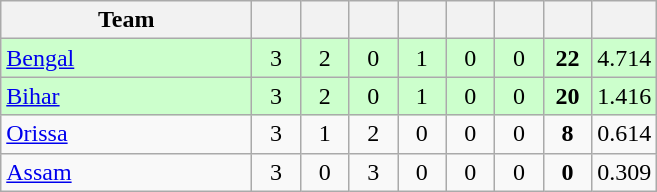<table class="wikitable" style="text-align:center">
<tr>
<th style="width:160px">Team</th>
<th style="width:25px"></th>
<th style="width:25px"></th>
<th style="width:25px"></th>
<th style="width:25px"></th>
<th style="width:25px"></th>
<th style="width:25px"></th>
<th style="width:25px"></th>
<th style="width:25px;"></th>
</tr>
<tr style="background:#cfc;">
<td style="text-align:left"><a href='#'>Bengal</a></td>
<td>3</td>
<td>2</td>
<td>0</td>
<td>1</td>
<td>0</td>
<td>0</td>
<td><strong>22</strong></td>
<td>4.714</td>
</tr>
<tr style="background:#cfc;">
<td style="text-align:left"><a href='#'>Bihar</a></td>
<td>3</td>
<td>2</td>
<td>0</td>
<td>1</td>
<td>0</td>
<td>0</td>
<td><strong>20</strong></td>
<td>1.416</td>
</tr>
<tr>
<td style="text-align:left"><a href='#'>Orissa</a></td>
<td>3</td>
<td>1</td>
<td>2</td>
<td>0</td>
<td>0</td>
<td>0</td>
<td><strong>8</strong></td>
<td>0.614</td>
</tr>
<tr>
<td style="text-align:left"><a href='#'>Assam</a></td>
<td>3</td>
<td>0</td>
<td>3</td>
<td>0</td>
<td>0</td>
<td>0</td>
<td><strong>0</strong></td>
<td>0.309</td>
</tr>
</table>
